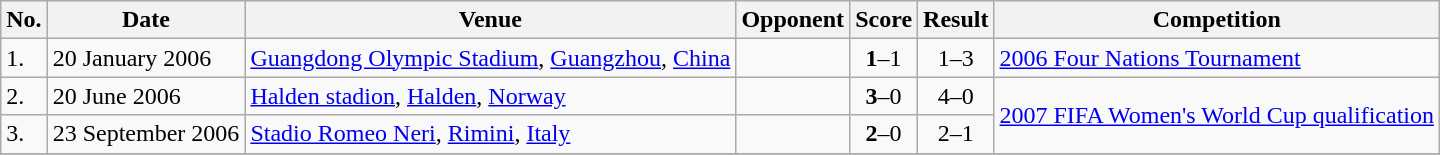<table class="wikitable">
<tr>
<th>No.</th>
<th>Date</th>
<th>Venue</th>
<th>Opponent</th>
<th>Score</th>
<th>Result</th>
<th>Competition</th>
</tr>
<tr>
<td>1.</td>
<td>20 January 2006</td>
<td><a href='#'>Guangdong Olympic Stadium</a>, <a href='#'>Guangzhou</a>, <a href='#'>China</a></td>
<td></td>
<td align=center><strong>1</strong>–1</td>
<td align=center>1–3</td>
<td><a href='#'>2006 Four Nations Tournament</a></td>
</tr>
<tr>
<td>2.</td>
<td>20 June 2006</td>
<td><a href='#'>Halden stadion</a>, <a href='#'>Halden</a>, <a href='#'>Norway</a></td>
<td></td>
<td align=center><strong>3</strong>–0</td>
<td align=center>4–0</td>
<td rowspan=2><a href='#'>2007 FIFA Women's World Cup qualification</a></td>
</tr>
<tr>
<td>3.</td>
<td>23 September 2006</td>
<td><a href='#'>Stadio Romeo Neri</a>, <a href='#'>Rimini</a>, <a href='#'>Italy</a></td>
<td></td>
<td align=center><strong>2</strong>–0</td>
<td align=center>2–1</td>
</tr>
<tr>
</tr>
</table>
